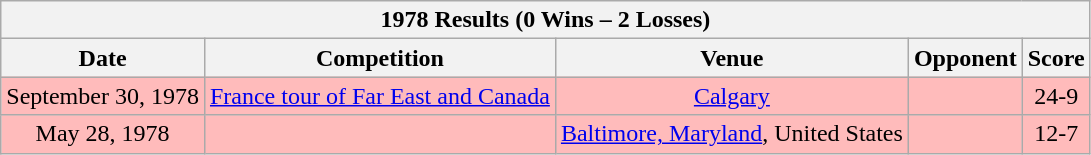<table class="wikitable sortable">
<tr>
<th colspan="5"><strong>1978 Results (0 Wins – 2 Losses)</strong></th>
</tr>
<tr>
<th>Date</th>
<th>Competition</th>
<th>Venue</th>
<th>Opponent</th>
<th>Score</th>
</tr>
<tr style="background:#fbb;">
<td align=center>September 30, 1978</td>
<td align=center><a href='#'>France tour of Far East and Canada</a></td>
<td align=center><a href='#'>Calgary</a></td>
<td></td>
<td align=center>24-9</td>
</tr>
<tr style="background:#fbb;">
<td align=center>May 28, 1978</td>
<td align=center></td>
<td align=center><a href='#'>Baltimore, Maryland</a>, United States</td>
<td></td>
<td align=center>12-7</td>
</tr>
</table>
